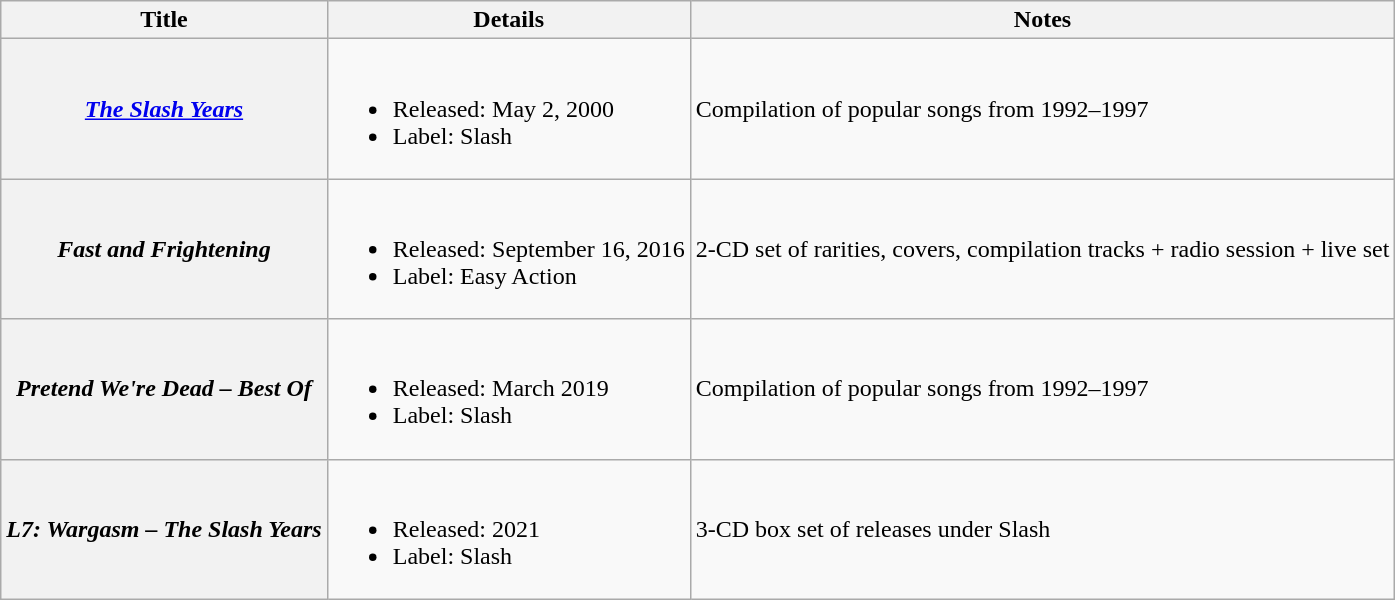<table class="wikitable plainrowheaders">
<tr>
<th scope="col">Title</th>
<th scope="col">Details</th>
<th scope="col">Notes</th>
</tr>
<tr>
<th scope="row"><em><a href='#'>The Slash Years</a></em></th>
<td><br><ul><li>Released: May 2, 2000</li><li>Label: Slash</li></ul></td>
<td>Compilation of popular songs from 1992–1997</td>
</tr>
<tr>
<th scope="row"><em>Fast and Frightening</em></th>
<td><br><ul><li>Released: September 16, 2016</li><li>Label: Easy Action</li></ul></td>
<td>2-CD set of rarities, covers, compilation tracks + radio session + live set</td>
</tr>
<tr>
<th scope="row"><em>Pretend We're Dead – Best Of</em></th>
<td><br><ul><li>Released: March 2019</li><li>Label: Slash</li></ul></td>
<td>Compilation of popular songs from 1992–1997</td>
</tr>
<tr>
<th scope="row"><em>L7: Wargasm – The Slash Years</em></th>
<td><br><ul><li>Released: 2021</li><li>Label: Slash</li></ul></td>
<td>3-CD box set of releases under Slash</td>
</tr>
</table>
